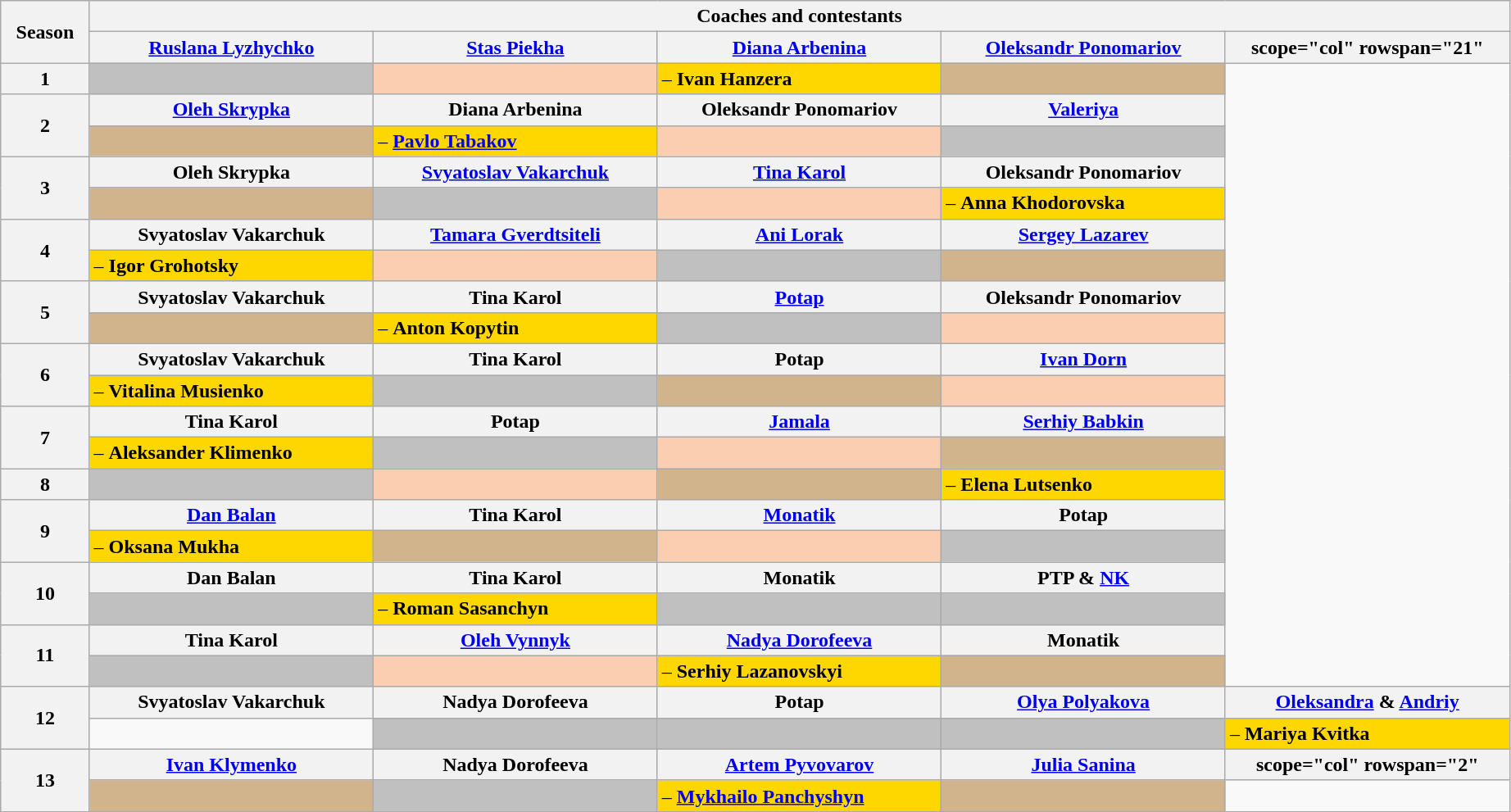<table class="wikitable">
<tr>
<th rowspan="2" style="width:5%">Season</th>
<th colspan="5" style="width:95%">Coaches and contestants</th>
</tr>
<tr>
<th style="width:16%" scope="col"><a href='#'>Ruslana Lyzhychko</a></th>
<th style="width:16%" scope="col"><a href='#'>Stas Piekha</a></th>
<th style="width:16%" scope="col"><a href='#'>Diana Arbenina</a></th>
<th style="width:16%" scope="col"><a href='#'>Oleksandr Ponomariov</a></th>
<th>scope="col" rowspan="21" </th>
</tr>
<tr>
<th scope="row">1</th>
<td style="background: silver"></td>
<td style="background:#FBCEB1"></td>
<td style="background: gold">– <strong>Ivan Hanzera</strong><br></td>
<td style="background: tan"></td>
</tr>
<tr>
<th rowspan="2">2</th>
<th scope="row"><a href='#'>Oleh Skrypka</a></th>
<th scope="col">Diana Arbenina</th>
<th scope="col">Oleksandr Ponomariov</th>
<th scope="row"><a href='#'>Valeriya</a></th>
</tr>
<tr>
<td style="background: tan"></td>
<td style="background: gold">– <strong><a href='#'>Pavlo Tabakov</a></strong><br></td>
<td style="background:#FBCEB1"></td>
<td style="background: silver"></td>
</tr>
<tr>
<th rowspan="2">3</th>
<th scope="row">Oleh Skrypka</th>
<th scope="row"><a href='#'>Svyatoslav Vakarchuk</a></th>
<th scope="row"><a href='#'>Tina Karol</a></th>
<th scope="col">Oleksandr Ponomariov</th>
</tr>
<tr>
<td style="background: tan"></td>
<td style="background: silver"></td>
<td style="background:#FBCEB1"></td>
<td style="background: gold">– <strong>Anna Khodorovska</strong><br></td>
</tr>
<tr>
<th rowspan="2">4</th>
<th scope="row">Svyatoslav Vakarchuk</th>
<th scope="row"><a href='#'>Tamara Gverdtsiteli</a></th>
<th scope="row"><a href='#'>Ani Lorak</a></th>
<th scope="row"><a href='#'>Sergey Lazarev</a></th>
</tr>
<tr>
<td style="background: gold">– <strong>Igor Grohotsky</strong><br></td>
<td style="background:#FBCEB1"></td>
<td style="background: silver"></td>
<td style="background: tan"></td>
</tr>
<tr>
<th rowspan="2">5</th>
<th scope="row">Svyatoslav Vakarchuk</th>
<th scope="row">Tina Karol</th>
<th scope="row"><a href='#'>Potap</a></th>
<th scope="row">Oleksandr Ponomariov</th>
</tr>
<tr>
<td style="background: tan"></td>
<td style="background: gold">– <strong>Anton Kopytin</strong><br></td>
<td style="background: silver"></td>
<td style="background:#FBCEB1"></td>
</tr>
<tr>
<th rowspan="2">6</th>
<th scope="row">Svyatoslav Vakarchuk</th>
<th scope="row">Tina Karol</th>
<th scope="row">Potap</th>
<th scope="row"><a href='#'>Ivan Dorn</a></th>
</tr>
<tr>
<td style="background: gold">– <strong>Vitalina Musienko</strong><br></td>
<td style="background: silver"></td>
<td style="background: tan"></td>
<td style="background:#FBCEB1"></td>
</tr>
<tr>
<th rowspan="2">7</th>
<th scope="row">Tina Karol</th>
<th scope="row">Potap</th>
<th scope="row"><a href='#'>Jamala</a></th>
<th scope="row"><a href='#'>Serhiy Babkin</a></th>
</tr>
<tr>
<td style="background: gold">– <strong>Aleksander Klimenko</strong><br></td>
<td style="background: silver"></td>
<td style="background:#FBCEB1"></td>
<td style="background: tan"></td>
</tr>
<tr>
<th scope="row">8</th>
<td style="background: silver"></td>
<td style="background:#FBCEB1"></td>
<td style="background: tan"></td>
<td style="background: gold">– <strong>Elena Lutsenko</strong><br></td>
</tr>
<tr>
<th rowspan="2">9</th>
<th scope="row"><a href='#'>Dan Balan</a></th>
<th scope="row">Tina Karol</th>
<th scope="row"><a href='#'>Monatik</a></th>
<th scope="row">Potap</th>
</tr>
<tr>
<td style="background: gold">– <strong>Oksana Mukha</strong><br></td>
<td style="background: tan"></td>
<td style="background:#FBCEB1"></td>
<td style="background: silver"></td>
</tr>
<tr>
<th rowspan="2">10</th>
<th scope="row">Dan Balan</th>
<th scope="row">Tina Karol</th>
<th scope="row">Monatik</th>
<th scope="row">PTP & <a href='#'>NK</a></th>
</tr>
<tr>
<td style="background: silver"></td>
<td style="background: gold">– <strong>Roman Sasanchyn</strong><br></td>
<td style="background: silver"></td>
<td style="background: silver"></td>
</tr>
<tr>
<th rowspan="2">11</th>
<th scope="row">Tina Karol</th>
<th scope="row"><a href='#'>Oleh Vynnyk</a></th>
<th scope="row"><a href='#'>Nadya Dorofeeva</a></th>
<th scope="row">Monatik</th>
</tr>
<tr>
<td style="background: silver"></td>
<td style="background:#FBCEB1"></td>
<td style="background: gold">– <strong>Serhiy Lazanovskyi</strong> <br> </td>
<td style="background: tan"></td>
</tr>
<tr>
<th rowspan="2">12</th>
<th scope="row">Svyatoslav Vakarchuk</th>
<th scope="row">Nadya Dorofeeva</th>
<th scope="row">Potap</th>
<th scope="row"><a href='#'>Olya Polyakova</a></th>
<th style="width:16%" scope="row"><a href='#'>Oleksandra</a> & <a href='#'>Andriy</a></th>
</tr>
<tr>
<td><s></s></td>
<td style="background: silver"></td>
<td style="background: silver"></td>
<td style="background: silver"></td>
<td style="background: gold">– <strong>Mariya Kvitka</strong> <br> </td>
</tr>
<tr>
<th rowspan="2">13</th>
<th scope="row"><a href='#'>Ivan Klymenko</a></th>
<th scope="row">Nadya Dorofeeva</th>
<th scope="row"><a href='#'>Artem Pyvovarov</a></th>
<th scope="row"><a href='#'>Julia Sanina</a></th>
<th>scope="col" rowspan="2" </th>
</tr>
<tr>
<td style="background: tan"></td>
<td style="background: silver"></td>
<td style="background: gold">– <strong><a href='#'>Mykhailo Panchyshyn</a></strong> <br> </td>
<td style="background: tan"></td>
</tr>
</table>
